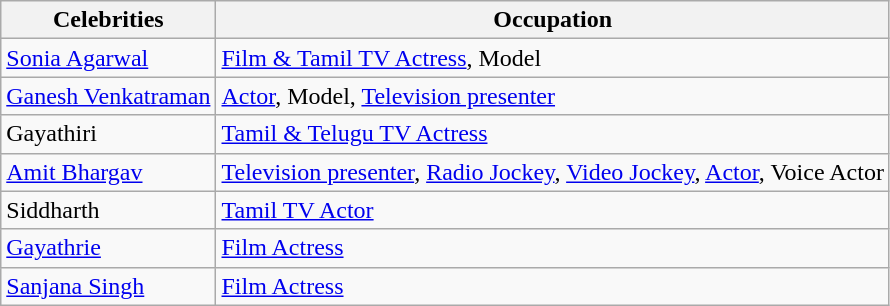<table class="wikitable">
<tr>
<th>Celebrities</th>
<th>Occupation</th>
</tr>
<tr>
<td><a href='#'>Sonia Agarwal</a></td>
<td><a href='#'>Film & Tamil TV Actress</a>, Model</td>
</tr>
<tr>
<td><a href='#'>Ganesh Venkatraman</a></td>
<td><a href='#'>Actor</a>, Model, <a href='#'>Television presenter</a></td>
</tr>
<tr>
<td>Gayathiri</td>
<td><a href='#'>Tamil & Telugu TV Actress</a></td>
</tr>
<tr>
<td><a href='#'>Amit Bhargav</a></td>
<td><a href='#'>Television presenter</a>, <a href='#'>Radio Jockey</a>, <a href='#'>Video Jockey</a>, <a href='#'>Actor</a>, Voice Actor</td>
</tr>
<tr>
<td>Siddharth</td>
<td><a href='#'>Tamil TV Actor</a></td>
</tr>
<tr>
<td><a href='#'>Gayathrie</a></td>
<td><a href='#'>Film Actress</a></td>
</tr>
<tr>
<td><a href='#'>Sanjana Singh</a></td>
<td><a href='#'>Film Actress</a></td>
</tr>
</table>
